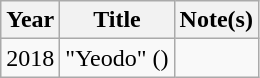<table class="wikitable">
<tr>
<th>Year</th>
<th>Title</th>
<th>Note(s)</th>
</tr>
<tr>
<td>2018</td>
<td>"Yeodo" ()</td>
<td></td>
</tr>
</table>
